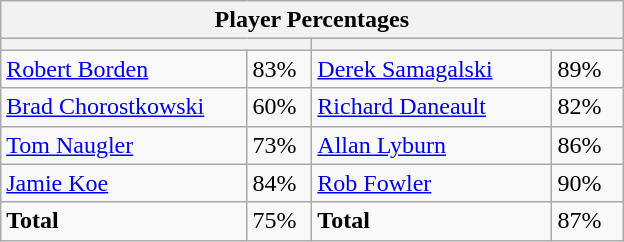<table class="wikitable">
<tr>
<th colspan=4 width=400>Player Percentages</th>
</tr>
<tr>
<th colspan=2 width=200></th>
<th colspan=2 width=200></th>
</tr>
<tr>
<td><a href='#'>Robert Borden</a></td>
<td>83%</td>
<td><a href='#'>Derek Samagalski</a></td>
<td>89%</td>
</tr>
<tr>
<td><a href='#'>Brad Chorostkowski</a></td>
<td>60%</td>
<td><a href='#'>Richard Daneault</a></td>
<td>82%</td>
</tr>
<tr>
<td><a href='#'>Tom Naugler</a></td>
<td>73%</td>
<td><a href='#'>Allan Lyburn</a></td>
<td>86%</td>
</tr>
<tr>
<td><a href='#'>Jamie Koe</a></td>
<td>84%</td>
<td><a href='#'>Rob Fowler</a></td>
<td>90%</td>
</tr>
<tr>
<td><strong>Total</strong></td>
<td>75%</td>
<td><strong>Total</strong></td>
<td>87%</td>
</tr>
</table>
